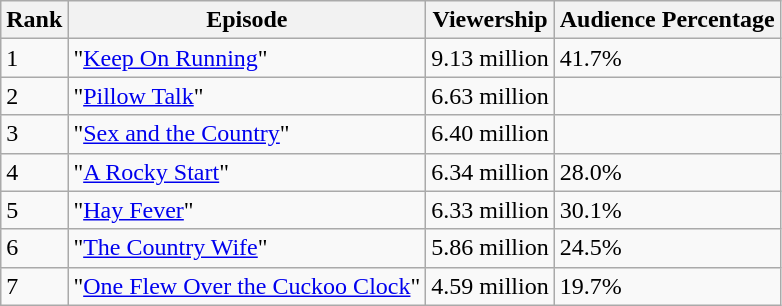<table class="wikitable">
<tr>
<th>Rank</th>
<th>Episode</th>
<th>Viewership</th>
<th>Audience Percentage</th>
</tr>
<tr>
<td>1</td>
<td>"<a href='#'>Keep On Running</a>"</td>
<td>9.13 million</td>
<td>41.7%</td>
</tr>
<tr>
<td>2</td>
<td>"<a href='#'>Pillow Talk</a>"</td>
<td>6.63 million</td>
<td></td>
</tr>
<tr>
<td>3</td>
<td>"<a href='#'>Sex and the Country</a>"</td>
<td>6.40 million</td>
<td></td>
</tr>
<tr>
<td>4</td>
<td>"<a href='#'>A Rocky Start</a>"</td>
<td>6.34 million</td>
<td>28.0%</td>
</tr>
<tr>
<td>5</td>
<td>"<a href='#'>Hay Fever</a>"</td>
<td>6.33 million</td>
<td>30.1%</td>
</tr>
<tr>
<td>6</td>
<td>"<a href='#'>The Country Wife</a>"</td>
<td>5.86 million</td>
<td>24.5%</td>
</tr>
<tr>
<td>7</td>
<td>"<a href='#'>One Flew Over the Cuckoo Clock</a>"</td>
<td>4.59 million</td>
<td>19.7%</td>
</tr>
</table>
